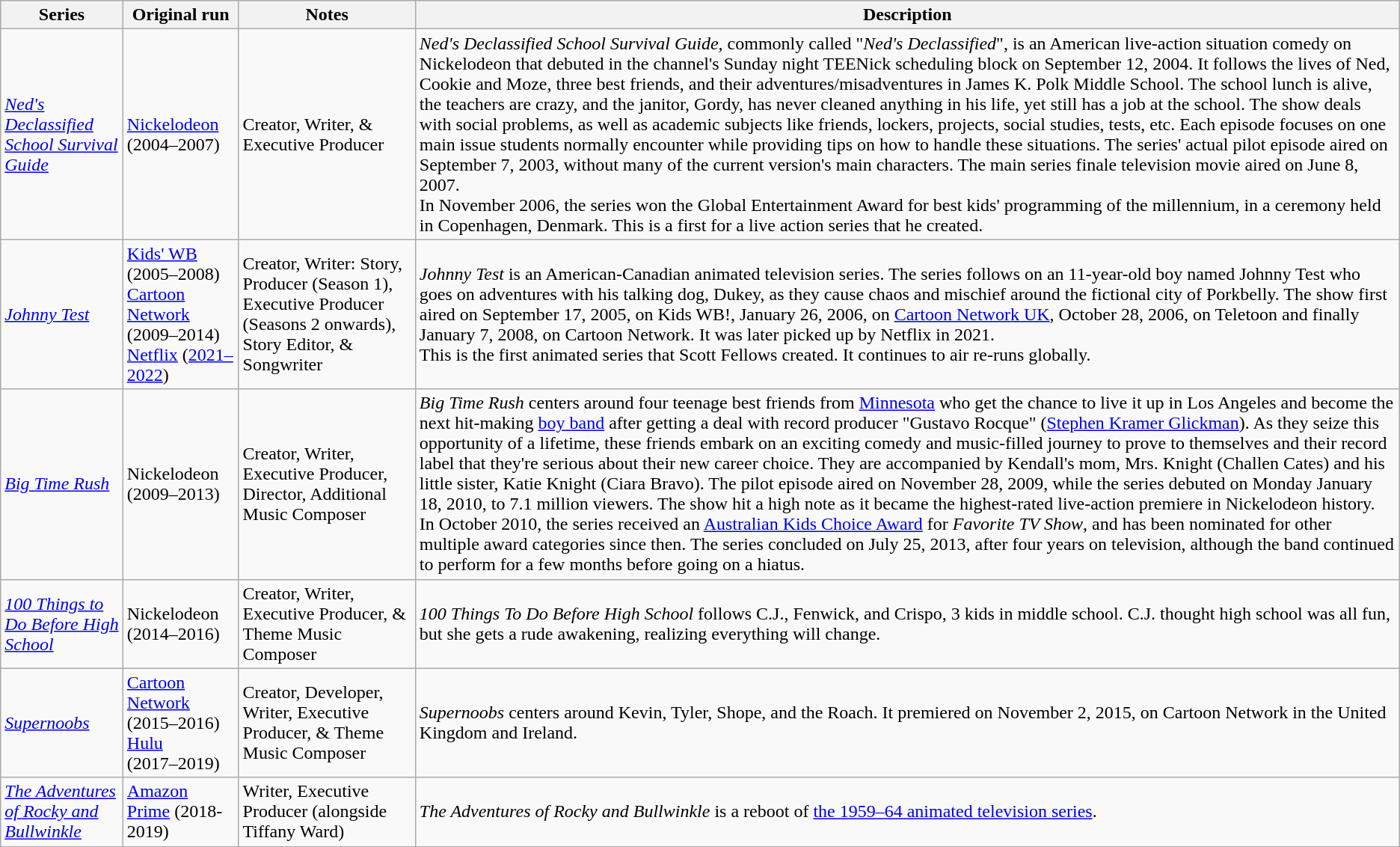<table class="wikitable" border="1">
<tr>
<th>Series</th>
<th>Original run</th>
<th>Notes</th>
<th>Description</th>
</tr>
<tr>
<td><em><a href='#'>Ned's Declassified School Survival Guide</a></em></td>
<td><a href='#'>Nickelodeon</a> (2004–2007)</td>
<td>Creator, Writer, & Executive Producer</td>
<td><em>Ned's Declassified School Survival Guide</em>, commonly called "<em>Ned's Declassified</em>", is an American live-action situation comedy on Nickelodeon that debuted in the channel's Sunday night TEENick scheduling block on September 12, 2004. It follows the lives of Ned, Cookie and Moze, three best friends, and their adventures/misadventures in James K. Polk Middle School. The school lunch is alive, the teachers are crazy, and the janitor, Gordy, has never cleaned anything in his life, yet still has a job at the school. The show deals with social problems, as well as academic subjects like friends, lockers, projects, social studies, tests, etc. Each episode focuses on one main issue students normally encounter while providing tips on how to handle these situations. The series' actual pilot episode aired on September 7, 2003, without many of the current version's main characters. The main series finale television movie aired on June 8, 2007.<br>In November 2006, the series won the Global Entertainment Award for best kids' programming of the millennium, in a ceremony held in Copenhagen, Denmark. This is a first for a live action series that he created.</td>
</tr>
<tr>
<td><em><a href='#'>Johnny Test</a></em></td>
<td><a href='#'>Kids' WB</a> (2005–2008)<br><a href='#'>Cartoon Network</a> (2009–2014)<br><a href='#'>Netflix</a> (<a href='#'>2021–2022</a>)</td>
<td>Creator, Writer: Story, Producer (Season 1), Executive Producer (Seasons 2 onwards), Story Editor, & Songwriter</td>
<td><em>Johnny Test</em> is an American-Canadian animated television series. The series follows on an 11-year-old boy named Johnny Test who goes on adventures with his talking dog, Dukey, as they cause chaos and mischief around the fictional city of Porkbelly. The show first aired on September 17, 2005, on Kids WB!, January 26, 2006, on <a href='#'>Cartoon Network UK</a>, October 28, 2006, on Teletoon and finally January 7, 2008, on Cartoon Network. It was later picked up by Netflix in 2021.<br>This is the first animated series that Scott Fellows created. It continues to air re-runs globally.</td>
</tr>
<tr>
<td><em><a href='#'>Big Time Rush</a></em></td>
<td>Nickelodeon (2009–2013)</td>
<td>Creator, Writer, Executive Producer, Director, Additional Music Composer</td>
<td><em>Big Time Rush</em> centers around four teenage best friends from <a href='#'>Minnesota</a> who get the chance to live it up in Los Angeles and become the next hit-making <a href='#'>boy band</a> after getting a deal with record producer "Gustavo Rocque" (<a href='#'>Stephen Kramer Glickman</a>). As they seize this opportunity of a lifetime, these friends embark on an exciting comedy and music-filled journey to prove to themselves and their record label that they're serious about their new career choice. They are accompanied by Kendall's mom, Mrs. Knight (Challen Cates) and his little sister, Katie Knight (Ciara Bravo). The pilot episode aired on November 28, 2009, while the series debuted on Monday January 18, 2010, to 7.1 million viewers. The show hit a high note as it became the highest-rated live-action premiere in Nickelodeon history.<br>In October 2010, the series received an <a href='#'>Australian Kids Choice Award</a> for <em>Favorite TV Show</em>, and has been nominated for other multiple award categories since then. The series concluded on July 25, 2013, after four years on television, although the band continued to perform for a few months before going on a hiatus.</td>
</tr>
<tr>
<td><em><a href='#'>100 Things to Do Before High School</a></em></td>
<td>Nickelodeon (2014–2016)</td>
<td>Creator, Writer, Executive Producer, & Theme Music Composer</td>
<td><em>100 Things To Do Before High School</em> follows C.J., Fenwick, and Crispo, 3 kids in middle school. C.J. thought high school was all fun, but she gets a rude awakening, realizing everything will change.</td>
</tr>
<tr>
<td><em><a href='#'>Supernoobs</a></em></td>
<td><a href='#'>Cartoon Network</a> (2015–2016) <br> <a href='#'>Hulu</a> <br> (2017–2019)</td>
<td>Creator, Developer, Writer, Executive Producer, & Theme Music Composer</td>
<td><em>Supernoobs</em> centers around Kevin, Tyler, Shope, and the Roach. It premiered on November 2, 2015, on Cartoon Network in the United Kingdom and Ireland.</td>
</tr>
<tr>
<td><em><a href='#'>The Adventures of Rocky and Bullwinkle</a></em></td>
<td><a href='#'>Amazon Prime</a> (2018-2019)</td>
<td>Writer, Executive Producer (alongside Tiffany Ward)</td>
<td><em>The Adventures of Rocky and Bullwinkle</em> is a reboot of <a href='#'>the 1959–64 animated television series</a>.</td>
</tr>
</table>
